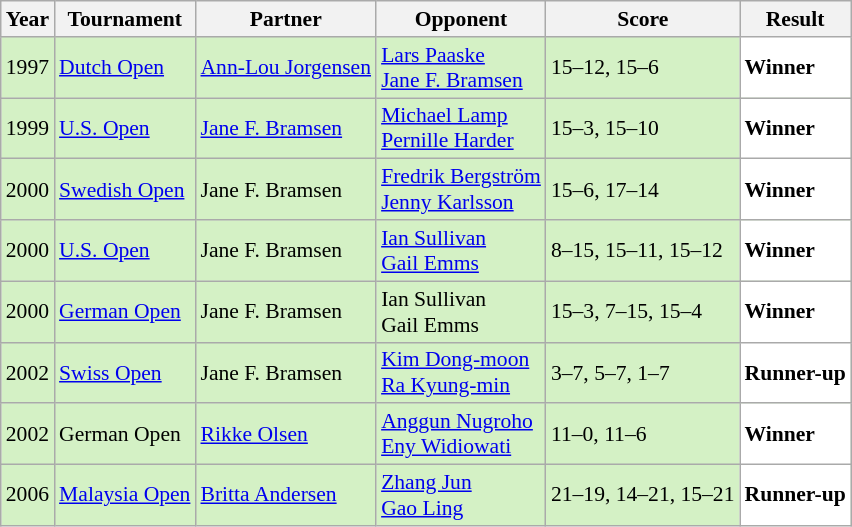<table class="sortable wikitable" style="font-size: 90%;">
<tr>
<th>Year</th>
<th>Tournament</th>
<th>Partner</th>
<th>Opponent</th>
<th>Score</th>
<th>Result</th>
</tr>
<tr style="background:#D4F1C5">
<td align="center">1997</td>
<td align="left"><a href='#'>Dutch Open</a></td>
<td align="left"> <a href='#'>Ann-Lou Jorgensen</a></td>
<td align="left"> <a href='#'>Lars Paaske</a><br> <a href='#'>Jane F. Bramsen</a></td>
<td align="left">15–12, 15–6</td>
<td style="text-align:left; background:white"> <strong>Winner</strong></td>
</tr>
<tr style="background:#D4F1C5">
<td align="center">1999</td>
<td align="left"><a href='#'>U.S. Open</a></td>
<td align="left"> <a href='#'>Jane F. Bramsen</a></td>
<td align="left"> <a href='#'>Michael Lamp</a><br> <a href='#'>Pernille Harder</a></td>
<td align="left">15–3, 15–10</td>
<td style="text-align:left; background:white"> <strong>Winner</strong></td>
</tr>
<tr style="background:#D4F1C5">
<td align="center">2000</td>
<td align="left"><a href='#'>Swedish Open</a></td>
<td align="left"> Jane F. Bramsen</td>
<td align="left"> <a href='#'>Fredrik Bergström</a><br> <a href='#'>Jenny Karlsson</a></td>
<td align="left">15–6, 17–14</td>
<td style="text-align:left; background:white"> <strong>Winner</strong></td>
</tr>
<tr style="background:#D4F1C5">
<td align="center">2000</td>
<td align="left"><a href='#'>U.S. Open</a></td>
<td align="left"> Jane F. Bramsen</td>
<td align="left"> <a href='#'>Ian Sullivan</a><br> <a href='#'>Gail Emms</a></td>
<td align="left">8–15, 15–11, 15–12</td>
<td style="text-align:left; background:white"> <strong>Winner</strong></td>
</tr>
<tr style="background:#D4F1C5">
<td align="center">2000</td>
<td align="left"><a href='#'>German Open</a></td>
<td align="left"> Jane F. Bramsen</td>
<td align="left"> Ian Sullivan<br> Gail Emms</td>
<td align="left">15–3, 7–15, 15–4</td>
<td style="text-align:left; background:white"> <strong>Winner</strong></td>
</tr>
<tr style="background:#D4F1C5">
<td align="center">2002</td>
<td align="left"><a href='#'>Swiss Open</a></td>
<td align="left"> Jane F. Bramsen</td>
<td align="left"> <a href='#'>Kim Dong-moon</a><br> <a href='#'>Ra Kyung-min</a></td>
<td align="left">3–7, 5–7, 1–7</td>
<td style="text-align:left; background:white"> <strong>Runner-up</strong></td>
</tr>
<tr style="background:#D4F1C5">
<td align="center">2002</td>
<td align="left">German Open</td>
<td align="left"> <a href='#'>Rikke Olsen</a></td>
<td align="left"> <a href='#'>Anggun Nugroho</a><br> <a href='#'>Eny Widiowati</a></td>
<td align="left">11–0, 11–6</td>
<td style="text-align:left; background:white"> <strong>Winner</strong></td>
</tr>
<tr style="background:#D4F1C5">
<td align="center">2006</td>
<td align="left"><a href='#'>Malaysia Open</a></td>
<td align="left"> <a href='#'>Britta Andersen</a></td>
<td align="left"> <a href='#'>Zhang Jun</a><br> <a href='#'>Gao Ling</a></td>
<td align="left">21–19, 14–21, 15–21</td>
<td style="text-align:left; background:white"> <strong>Runner-up</strong></td>
</tr>
</table>
